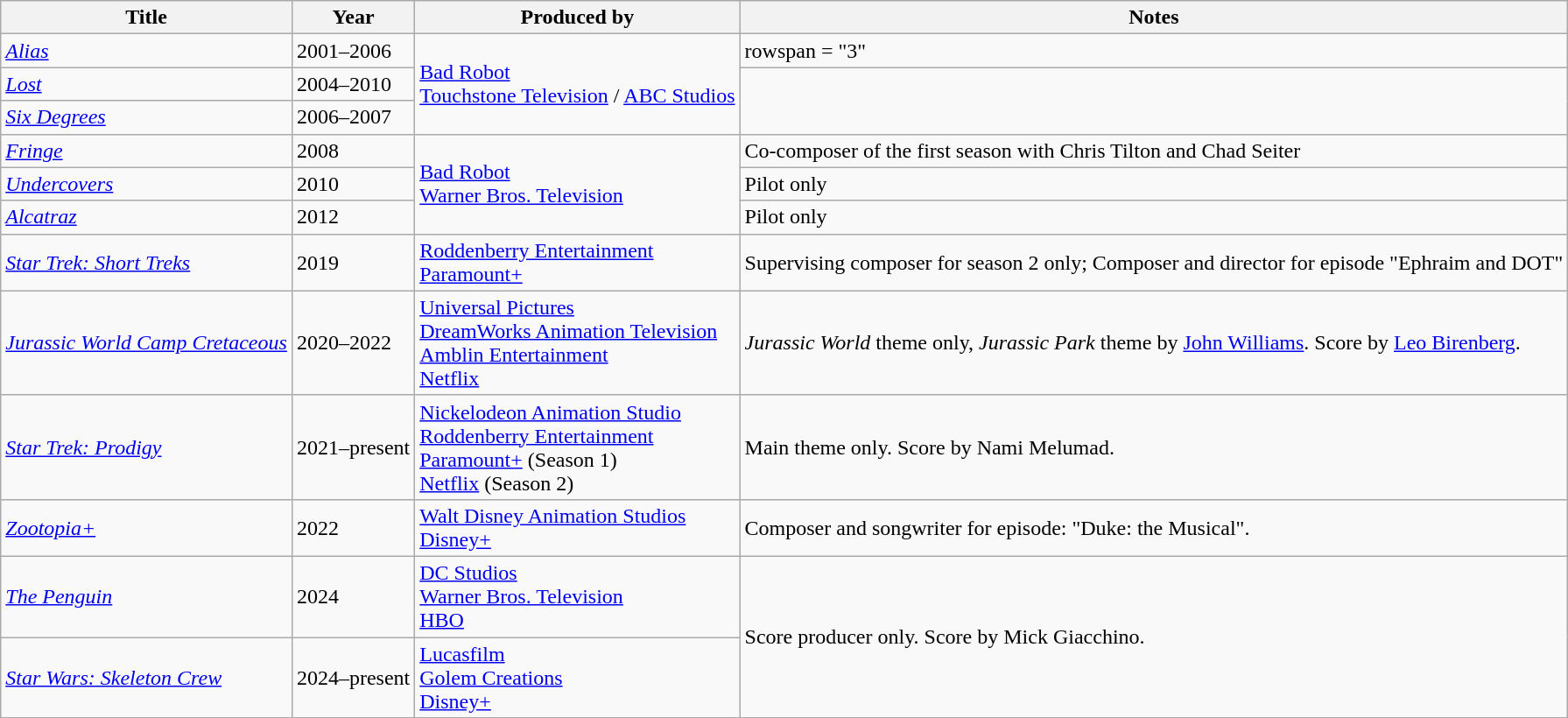<table class="wikitable">
<tr>
<th>Title</th>
<th>Year</th>
<th>Produced by</th>
<th>Notes</th>
</tr>
<tr>
<td><em><a href='#'>Alias</a></em></td>
<td>2001–2006</td>
<td rowspan = "3"><a href='#'>Bad Robot</a><br><a href='#'>Touchstone Television</a> / <a href='#'>ABC Studios</a></td>
<td>rowspan = "3" </td>
</tr>
<tr>
<td><em><a href='#'>Lost</a></em></td>
<td>2004–2010</td>
</tr>
<tr>
<td><em><a href='#'>Six Degrees</a></em></td>
<td>2006–2007</td>
</tr>
<tr>
<td><em><a href='#'>Fringe</a></em></td>
<td>2008</td>
<td rowspan = "3"><a href='#'>Bad Robot</a><br><a href='#'>Warner Bros. Television</a></td>
<td>Co-composer of the first season with Chris Tilton and Chad Seiter</td>
</tr>
<tr>
<td><em><a href='#'>Undercovers</a></em></td>
<td>2010</td>
<td>Pilot only</td>
</tr>
<tr>
<td><em><a href='#'>Alcatraz</a></em></td>
<td>2012</td>
<td>Pilot only</td>
</tr>
<tr>
<td><em><a href='#'>Star Trek: Short Treks</a></em></td>
<td>2019</td>
<td><a href='#'>Roddenberry Entertainment</a><br><a href='#'>Paramount+</a></td>
<td>Supervising composer for season 2 only; Composer and director for episode "Ephraim and DOT"</td>
</tr>
<tr>
<td><em><a href='#'>Jurassic World Camp Cretaceous</a></em></td>
<td>2020–2022</td>
<td><a href='#'>Universal Pictures</a><br><a href='#'>DreamWorks Animation Television</a><br><a href='#'>Amblin Entertainment</a><br><a href='#'>Netflix</a></td>
<td><em>Jurassic World</em>  theme only, <em>Jurassic Park</em> theme by <a href='#'>John Williams</a>. Score by <a href='#'>Leo Birenberg</a>.</td>
</tr>
<tr>
<td><em><a href='#'>Star Trek: Prodigy</a></em></td>
<td>2021–present</td>
<td><a href='#'>Nickelodeon Animation Studio</a><br><a href='#'>Roddenberry Entertainment</a><br><a href='#'>Paramount+</a> (Season 1)<br><a href='#'>Netflix</a> (Season 2)</td>
<td>Main theme only. Score by Nami Melumad.</td>
</tr>
<tr>
<td><em><a href='#'>Zootopia+</a></em></td>
<td>2022</td>
<td><a href='#'>Walt Disney Animation Studios</a><br><a href='#'>Disney+</a></td>
<td>Composer and songwriter for episode: "Duke: the Musical".</td>
</tr>
<tr>
<td><em><a href='#'>The Penguin</a></em></td>
<td>2024</td>
<td><a href='#'>DC Studios</a><br><a href='#'>Warner Bros. Television</a><br><a href='#'>HBO</a></td>
<td rowspan = "2">Score producer only. Score by Mick Giacchino.</td>
</tr>
<tr>
<td><em><a href='#'>Star Wars: Skeleton Crew</a></em></td>
<td>2024–present</td>
<td><a href='#'>Lucasfilm</a><br><a href='#'>Golem Creations</a><br><a href='#'>Disney+</a></td>
</tr>
</table>
